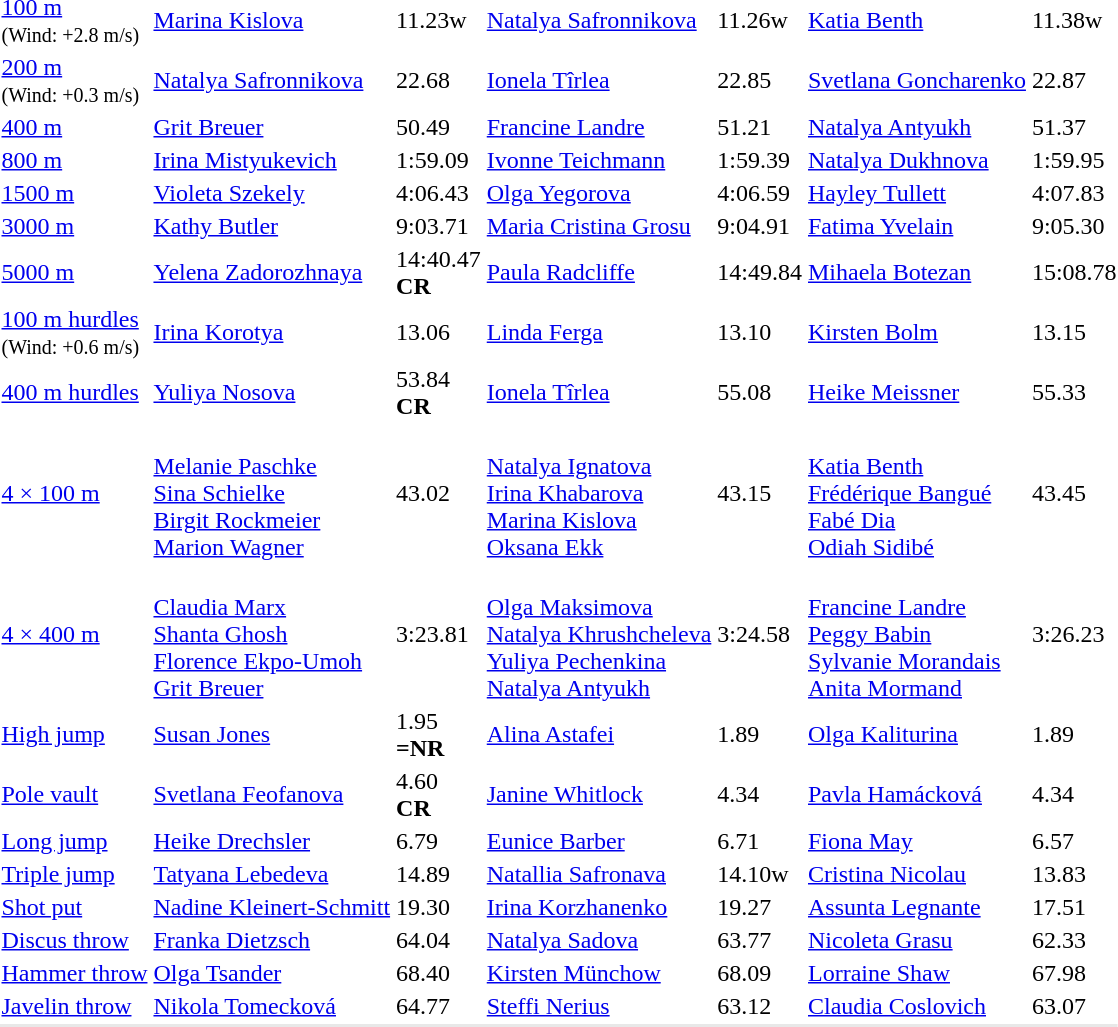<table>
<tr>
<td><a href='#'>100 m</a><br><small>(Wind: +2.8 m/s)</small></td>
<td><a href='#'>Marina Kislova</a><br></td>
<td>11.23w</td>
<td><a href='#'>Natalya Safronnikova</a><br></td>
<td>11.26w</td>
<td><a href='#'>Katia Benth</a><br></td>
<td>11.38w</td>
</tr>
<tr>
<td><a href='#'>200 m</a><br><small>(Wind: +0.3 m/s)</small></td>
<td><a href='#'>Natalya Safronnikova</a><br></td>
<td>22.68</td>
<td><a href='#'>Ionela Tîrlea</a><br></td>
<td>22.85</td>
<td><a href='#'>Svetlana Goncharenko</a><br></td>
<td>22.87</td>
</tr>
<tr>
<td><a href='#'>400 m</a></td>
<td><a href='#'>Grit Breuer</a><br></td>
<td>50.49</td>
<td><a href='#'>Francine Landre</a><br></td>
<td>51.21</td>
<td><a href='#'>Natalya Antyukh</a><br></td>
<td>51.37</td>
</tr>
<tr>
<td><a href='#'>800 m</a></td>
<td><a href='#'>Irina Mistyukevich</a><br></td>
<td>1:59.09</td>
<td><a href='#'>Ivonne Teichmann</a><br></td>
<td>1:59.39</td>
<td><a href='#'>Natalya Dukhnova</a><br></td>
<td>1:59.95</td>
</tr>
<tr>
<td><a href='#'>1500 m</a></td>
<td><a href='#'>Violeta Szekely</a><br></td>
<td>4:06.43</td>
<td><a href='#'>Olga Yegorova</a><br></td>
<td>4:06.59</td>
<td><a href='#'>Hayley Tullett</a><br></td>
<td>4:07.83</td>
</tr>
<tr>
<td><a href='#'>3000 m</a></td>
<td><a href='#'>Kathy Butler</a><br></td>
<td>9:03.71</td>
<td><a href='#'>Maria Cristina Grosu</a><br></td>
<td>9:04.91</td>
<td><a href='#'>Fatima Yvelain</a><br></td>
<td>9:05.30</td>
</tr>
<tr>
<td><a href='#'>5000 m</a></td>
<td><a href='#'>Yelena Zadorozhnaya</a><br></td>
<td>14:40.47<br><strong>CR</strong></td>
<td><a href='#'>Paula Radcliffe</a><br></td>
<td>14:49.84</td>
<td><a href='#'>Mihaela Botezan</a><br></td>
<td>15:08.78</td>
</tr>
<tr>
<td><a href='#'>100 m hurdles</a><br><small>(Wind: +0.6 m/s)</small></td>
<td><a href='#'>Irina Korotya</a><br></td>
<td>13.06</td>
<td><a href='#'>Linda Ferga</a><br></td>
<td>13.10</td>
<td><a href='#'>Kirsten Bolm</a><br></td>
<td>13.15</td>
</tr>
<tr>
<td><a href='#'>400 m hurdles</a></td>
<td><a href='#'>Yuliya Nosova</a><br></td>
<td>53.84<br><strong>CR</strong></td>
<td><a href='#'>Ionela Tîrlea</a><br></td>
<td>55.08</td>
<td><a href='#'>Heike Meissner</a><br></td>
<td>55.33</td>
</tr>
<tr>
<td><a href='#'>4 × 100 m</a></td>
<td><br><a href='#'>Melanie Paschke</a><br><a href='#'>Sina Schielke</a><br><a href='#'>Birgit Rockmeier</a><br><a href='#'>Marion Wagner</a></td>
<td>43.02</td>
<td><br><a href='#'>Natalya Ignatova</a><br><a href='#'>Irina Khabarova</a><br><a href='#'>Marina Kislova</a><br><a href='#'>Oksana Ekk</a></td>
<td>43.15</td>
<td><br><a href='#'>Katia Benth</a><br><a href='#'>Frédérique Bangué</a><br><a href='#'>Fabé Dia</a><br><a href='#'>Odiah Sidibé</a></td>
<td>43.45</td>
</tr>
<tr>
<td><a href='#'>4 × 400 m</a></td>
<td><br><a href='#'>Claudia Marx</a><br><a href='#'>Shanta Ghosh</a><br><a href='#'>Florence Ekpo-Umoh</a><br><a href='#'>Grit Breuer</a></td>
<td>3:23.81</td>
<td><br><a href='#'>Olga Maksimova</a><br><a href='#'>Natalya Khrushcheleva</a><br><a href='#'>Yuliya Pechenkina</a><br><a href='#'>Natalya Antyukh</a></td>
<td>3:24.58</td>
<td><br><a href='#'>Francine Landre</a><br><a href='#'>Peggy Babin</a><br><a href='#'>Sylvanie Morandais</a><br><a href='#'>Anita Mormand</a></td>
<td>3:26.23</td>
</tr>
<tr>
<td><a href='#'>High jump</a></td>
<td><a href='#'>Susan Jones</a><br></td>
<td>1.95<br><strong>=NR</strong></td>
<td><a href='#'>Alina Astafei</a><br></td>
<td>1.89</td>
<td><a href='#'>Olga Kaliturina</a><br></td>
<td>1.89</td>
</tr>
<tr>
<td><a href='#'>Pole vault</a></td>
<td><a href='#'>Svetlana Feofanova</a><br></td>
<td>4.60<br><strong>CR</strong></td>
<td><a href='#'>Janine Whitlock</a><br></td>
<td>4.34</td>
<td><a href='#'>Pavla Hamácková</a><br></td>
<td>4.34</td>
</tr>
<tr>
<td><a href='#'>Long jump</a></td>
<td><a href='#'>Heike Drechsler</a><br></td>
<td>6.79</td>
<td><a href='#'>Eunice Barber</a><br></td>
<td>6.71</td>
<td><a href='#'>Fiona May</a><br></td>
<td>6.57</td>
</tr>
<tr>
<td><a href='#'>Triple jump</a></td>
<td><a href='#'>Tatyana Lebedeva</a><br></td>
<td>14.89</td>
<td><a href='#'>Natallia Safronava</a><br></td>
<td>14.10w</td>
<td><a href='#'>Cristina Nicolau</a><br></td>
<td>13.83</td>
</tr>
<tr>
<td><a href='#'>Shot put</a></td>
<td><a href='#'>Nadine Kleinert-Schmitt</a><br></td>
<td>19.30</td>
<td><a href='#'>Irina Korzhanenko</a><br></td>
<td>19.27</td>
<td><a href='#'>Assunta Legnante</a><br></td>
<td>17.51</td>
</tr>
<tr>
<td><a href='#'>Discus throw</a></td>
<td><a href='#'>Franka Dietzsch</a><br></td>
<td>64.04</td>
<td><a href='#'>Natalya Sadova</a><br></td>
<td>63.77</td>
<td><a href='#'>Nicoleta Grasu</a><br></td>
<td>62.33</td>
</tr>
<tr>
<td><a href='#'>Hammer throw</a></td>
<td><a href='#'>Olga Tsander</a><br></td>
<td>68.40</td>
<td><a href='#'>Kirsten Münchow</a><br></td>
<td>68.09</td>
<td><a href='#'>Lorraine Shaw</a><br></td>
<td>67.98</td>
</tr>
<tr>
<td><a href='#'>Javelin throw</a></td>
<td><a href='#'>Nikola Tomecková</a><br></td>
<td>64.77</td>
<td><a href='#'>Steffi Nerius</a><br></td>
<td>63.12</td>
<td><a href='#'>Claudia Coslovich</a><br></td>
<td>63.07</td>
</tr>
<tr style="background:#e8e8e8;">
<td colspan=7></td>
</tr>
</table>
